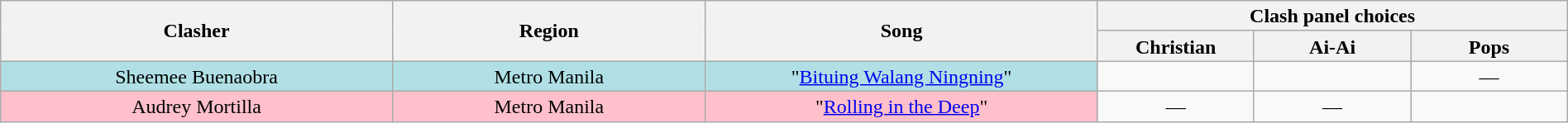<table class="wikitable" style="text-align:center; line-height:17px; width:100%;">
<tr>
<th rowspan="2" width="25%">Clasher</th>
<th rowspan="2">Region</th>
<th rowspan="2" width="25%">Song</th>
<th colspan="3" width="30%">Clash panel choices</th>
</tr>
<tr>
<th width="10%">Christian</th>
<th width="10%">Ai-Ai</th>
<th width="10%">Pops</th>
</tr>
<tr>
<td style="background:#b0e0e6;">Sheemee Buenaobra</td>
<td style="background:#b0e0e6;">Metro Manila</td>
<td style="background:#b0e0e6;">"<a href='#'>Bituing Walang Ningning</a>"</td>
<td><strong></strong></td>
<td><strong></strong></td>
<td>—</td>
</tr>
<tr>
<td style="background:pink;">Audrey Mortilla</td>
<td style="background:pink;">Metro Manila</td>
<td style="background:pink;">"<a href='#'>Rolling in the Deep</a>"</td>
<td>—</td>
<td>—</td>
<td><strong></strong></td>
</tr>
</table>
